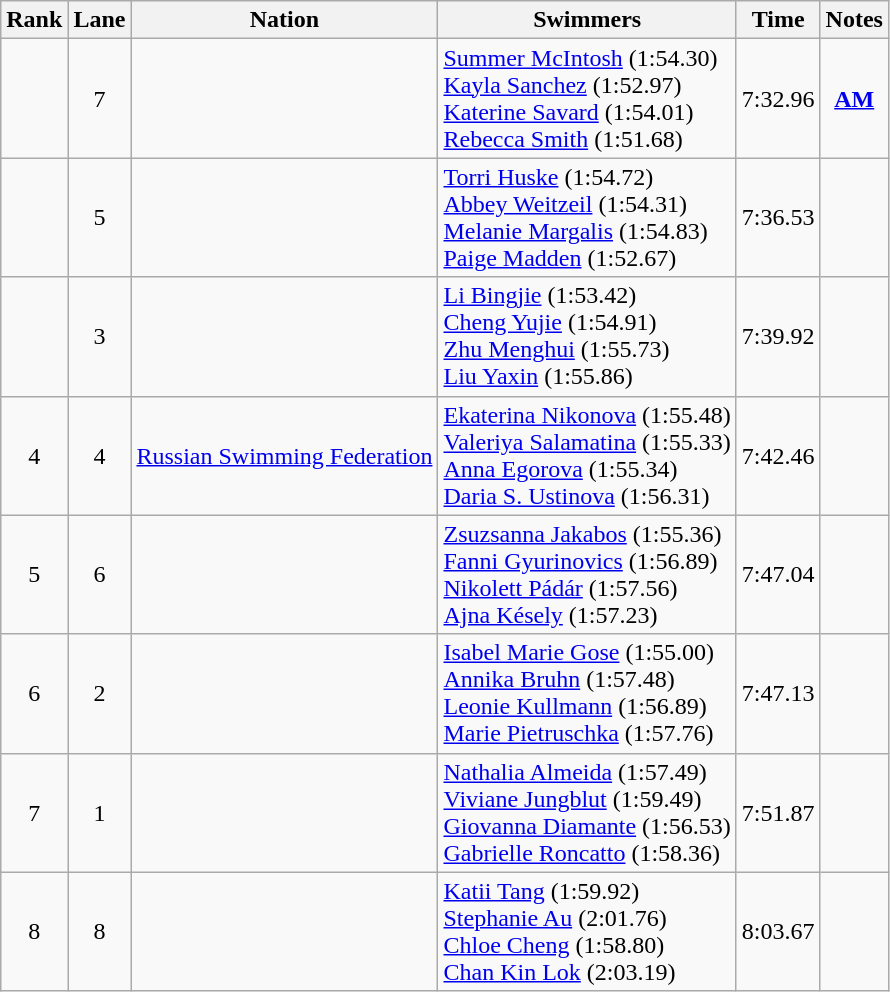<table class="wikitable sortable" style="text-align:center">
<tr>
<th>Rank</th>
<th>Lane</th>
<th>Nation</th>
<th>Swimmers</th>
<th>Time</th>
<th>Notes</th>
</tr>
<tr>
<td></td>
<td>7</td>
<td align=left></td>
<td align=left><a href='#'>Summer McIntosh</a> (1:54.30)<br><a href='#'>Kayla Sanchez</a> (1:52.97)<br><a href='#'>Katerine Savard</a> (1:54.01)<br><a href='#'>Rebecca Smith</a> (1:51.68)</td>
<td>7:32.96</td>
<td><strong><a href='#'>AM</a></strong></td>
</tr>
<tr>
<td></td>
<td>5</td>
<td align=left></td>
<td align=left><a href='#'>Torri Huske</a> (1:54.72)<br><a href='#'>Abbey Weitzeil</a> (1:54.31)<br><a href='#'>Melanie Margalis</a> (1:54.83)<br><a href='#'>Paige Madden</a> (1:52.67)</td>
<td>7:36.53</td>
<td></td>
</tr>
<tr>
<td></td>
<td>3</td>
<td align=left></td>
<td align=left><a href='#'>Li Bingjie</a> (1:53.42)<br><a href='#'>Cheng Yujie</a> (1:54.91)<br><a href='#'>Zhu Menghui</a> (1:55.73)<br><a href='#'>Liu Yaxin</a> (1:55.86)</td>
<td>7:39.92</td>
<td></td>
</tr>
<tr>
<td>4</td>
<td>4</td>
<td align=left><a href='#'>Russian Swimming Federation</a></td>
<td align=left><a href='#'>Ekaterina Nikonova</a> (1:55.48)<br><a href='#'>Valeriya Salamatina</a> (1:55.33)<br><a href='#'>Anna Egorova</a> (1:55.34)<br><a href='#'>Daria S. Ustinova</a> (1:56.31)</td>
<td>7:42.46</td>
<td></td>
</tr>
<tr>
<td>5</td>
<td>6</td>
<td align=left></td>
<td align=left><a href='#'>Zsuzsanna Jakabos</a> (1:55.36)<br><a href='#'>Fanni Gyurinovics</a> (1:56.89)<br><a href='#'>Nikolett Pádár</a> (1:57.56)<br><a href='#'>Ajna Késely</a> (1:57.23)</td>
<td>7:47.04</td>
<td></td>
</tr>
<tr>
<td>6</td>
<td>2</td>
<td align=left></td>
<td align=left><a href='#'>Isabel Marie Gose</a> (1:55.00)<br><a href='#'>Annika Bruhn</a> (1:57.48)<br><a href='#'>Leonie Kullmann</a> (1:56.89)<br><a href='#'>Marie Pietruschka</a> (1:57.76)</td>
<td>7:47.13</td>
<td></td>
</tr>
<tr>
<td>7</td>
<td>1</td>
<td align=left></td>
<td align=left><a href='#'>Nathalia Almeida</a> (1:57.49)<br><a href='#'>Viviane Jungblut</a> (1:59.49)<br><a href='#'>Giovanna Diamante</a> (1:56.53)<br><a href='#'>Gabrielle Roncatto</a> (1:58.36)</td>
<td>7:51.87</td>
<td></td>
</tr>
<tr>
<td>8</td>
<td>8</td>
<td align=left></td>
<td align=left><a href='#'>Katii Tang</a> (1:59.92)<br><a href='#'>Stephanie Au</a> (2:01.76)<br><a href='#'>Chloe Cheng</a> (1:58.80)<br><a href='#'>Chan Kin Lok</a> (2:03.19)</td>
<td>8:03.67</td>
<td></td>
</tr>
</table>
